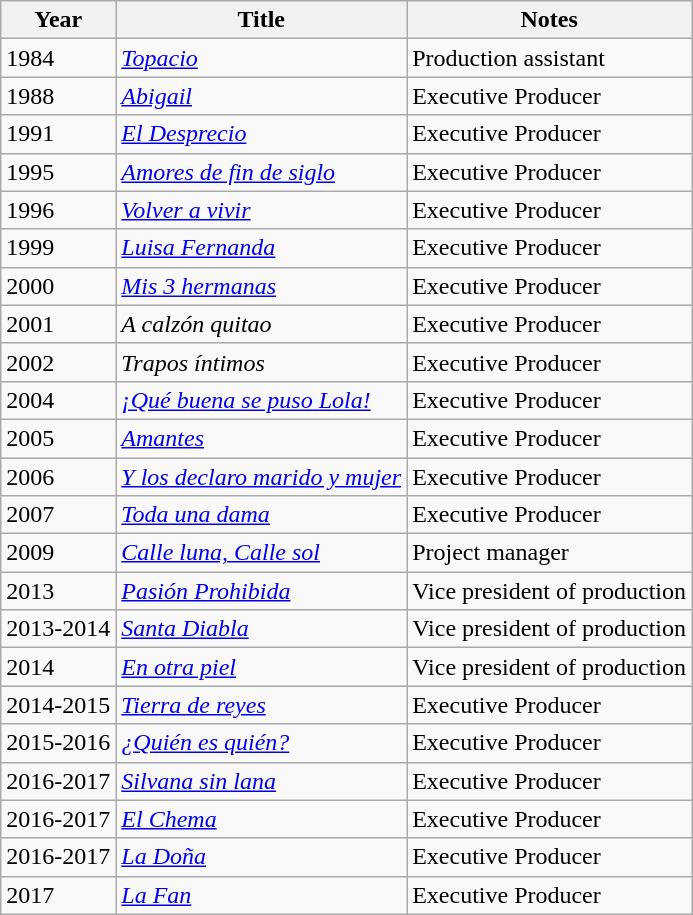<table class="wikitable sortable">
<tr>
<th>Year</th>
<th>Title</th>
<th>Notes</th>
</tr>
<tr>
<td>1984</td>
<td><em><a href='#'>Topacio</a></em></td>
<td>Production assistant</td>
</tr>
<tr>
<td>1988</td>
<td><em><a href='#'>Abigail</a></em></td>
<td>Executive Producer</td>
</tr>
<tr>
<td>1991</td>
<td><em><a href='#'>El Desprecio</a></em></td>
<td>Executive Producer</td>
</tr>
<tr>
<td>1995</td>
<td><em><a href='#'>Amores de fin de siglo</a></em></td>
<td>Executive Producer</td>
</tr>
<tr>
<td>1996</td>
<td><em><a href='#'>Volver a vivir</a></em></td>
<td>Executive Producer</td>
</tr>
<tr>
<td>1999</td>
<td><em><a href='#'>Luisa Fernanda</a></em></td>
<td>Executive Producer</td>
</tr>
<tr>
<td>2000</td>
<td><em><a href='#'>Mis 3 hermanas</a></em></td>
<td>Executive Producer</td>
</tr>
<tr>
<td>2001</td>
<td><em>A calzón quitao</em></td>
<td>Executive Producer</td>
</tr>
<tr>
<td>2002</td>
<td><em>Trapos íntimos</em></td>
<td>Executive Producer</td>
</tr>
<tr>
<td>2004</td>
<td><em><a href='#'>¡Qué buena se puso Lola!</a></em></td>
<td>Executive Producer</td>
</tr>
<tr>
<td>2005</td>
<td><em><a href='#'>Amantes</a></em></td>
<td>Executive Producer</td>
</tr>
<tr>
<td>2006</td>
<td><em><a href='#'>Y los declaro marido y mujer</a></em></td>
<td>Executive Producer</td>
</tr>
<tr>
<td>2007</td>
<td><em><a href='#'>Toda una dama</a></em></td>
<td>Executive Producer</td>
</tr>
<tr>
<td>2009</td>
<td><em><a href='#'>Calle luna, Calle sol</a></em></td>
<td>Project manager</td>
</tr>
<tr>
<td>2013</td>
<td><em><a href='#'>Pasión Prohibida</a></em></td>
<td>Vice president of production</td>
</tr>
<tr>
<td>2013-2014</td>
<td><em><a href='#'>Santa Diabla</a></em></td>
<td>Vice president of production</td>
</tr>
<tr>
<td>2014</td>
<td><em><a href='#'>En otra piel</a></em></td>
<td>Vice president of production</td>
</tr>
<tr>
<td>2014-2015</td>
<td><em><a href='#'>Tierra de reyes</a></em></td>
<td>Executive Producer</td>
</tr>
<tr>
<td>2015-2016</td>
<td><em><a href='#'>¿Quién es quién?</a></em></td>
<td>Executive Producer</td>
</tr>
<tr>
<td>2016-2017</td>
<td><em><a href='#'>Silvana sin lana</a></em></td>
<td>Executive Producer </td>
</tr>
<tr>
<td>2016-2017</td>
<td><em><a href='#'>El Chema</a></em></td>
<td>Executive Producer</td>
</tr>
<tr>
<td>2016-2017</td>
<td><em><a href='#'>La Doña</a></em></td>
<td>Executive Producer</td>
</tr>
<tr>
<td>2017</td>
<td><em><a href='#'>La Fan</a></em></td>
<td>Executive Producer</td>
</tr>
</table>
